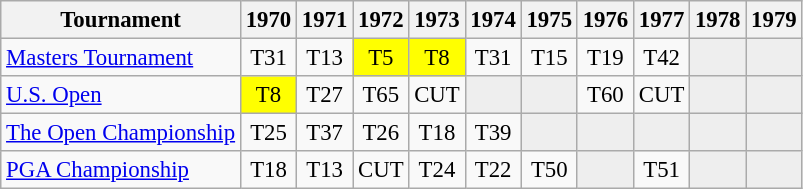<table class="wikitable" style="font-size:95%;text-align:center;">
<tr>
<th>Tournament</th>
<th>1970</th>
<th>1971</th>
<th>1972</th>
<th>1973</th>
<th>1974</th>
<th>1975</th>
<th>1976</th>
<th>1977</th>
<th>1978</th>
<th>1979</th>
</tr>
<tr>
<td align=left><a href='#'>Masters Tournament</a></td>
<td>T31</td>
<td>T13</td>
<td style="background:yellow;">T5</td>
<td style="background:yellow;">T8</td>
<td>T31</td>
<td>T15</td>
<td>T19</td>
<td>T42</td>
<td style="background:#eeeeee;"></td>
<td style="background:#eeeeee;"></td>
</tr>
<tr>
<td align=left><a href='#'>U.S. Open</a></td>
<td style="background:yellow;">T8</td>
<td>T27</td>
<td>T65</td>
<td>CUT</td>
<td style="background:#eeeeee;"></td>
<td style="background:#eeeeee;"></td>
<td>T60</td>
<td>CUT</td>
<td style="background:#eeeeee;"></td>
<td style="background:#eeeeee;"></td>
</tr>
<tr>
<td align=left><a href='#'>The Open Championship</a></td>
<td>T25</td>
<td>T37</td>
<td>T26</td>
<td>T18</td>
<td>T39</td>
<td style="background:#eeeeee;"></td>
<td style="background:#eeeeee;"></td>
<td style="background:#eeeeee;"></td>
<td style="background:#eeeeee;"></td>
<td style="background:#eeeeee;"></td>
</tr>
<tr>
<td align=left><a href='#'>PGA Championship</a></td>
<td>T18</td>
<td>T13</td>
<td>CUT</td>
<td>T24</td>
<td>T22</td>
<td>T50</td>
<td style="background:#eeeeee;"></td>
<td>T51</td>
<td style="background:#eeeeee;"></td>
<td style="background:#eeeeee;"></td>
</tr>
</table>
